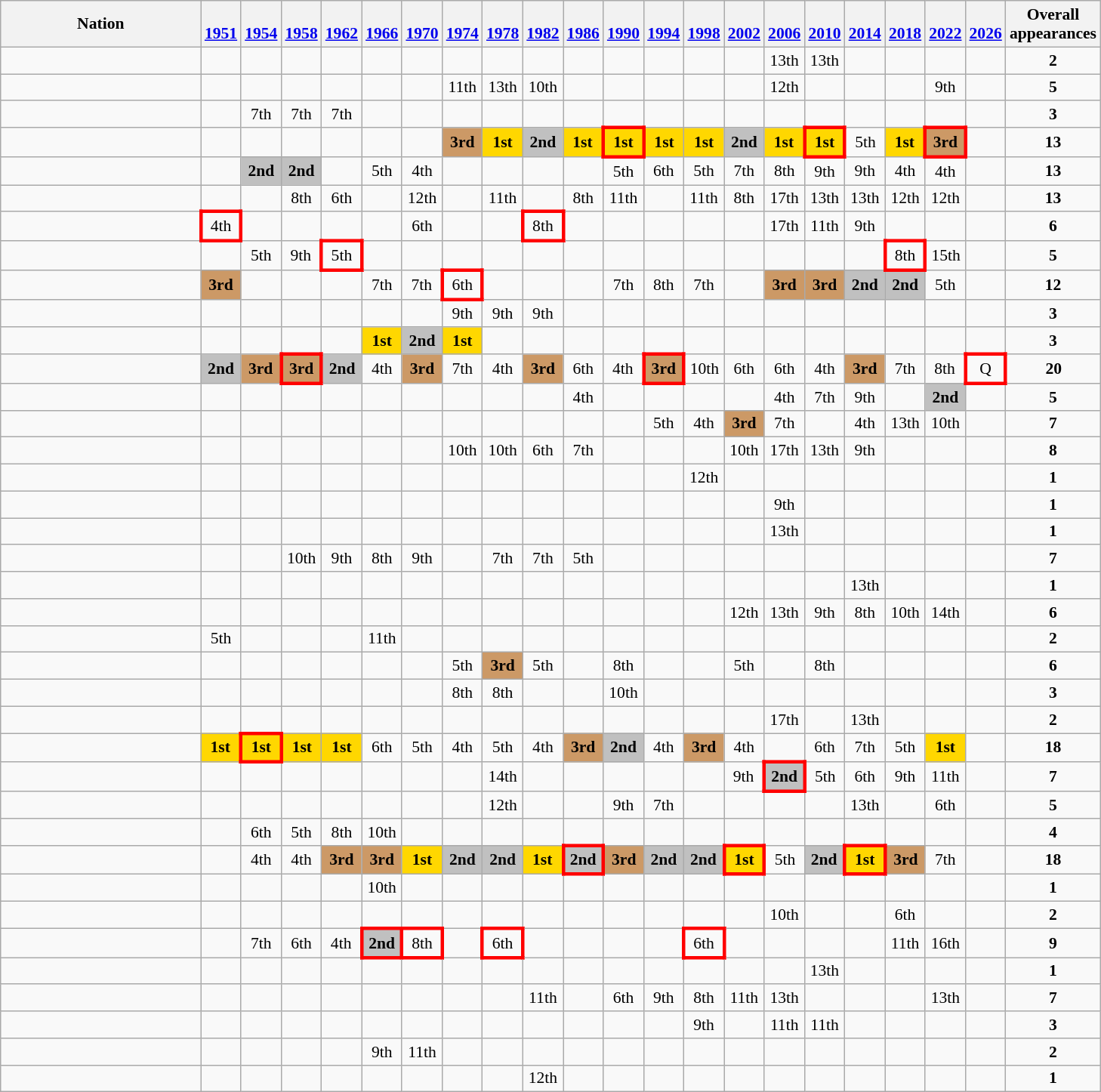<table class="wikitable" style="text-align:center; font-size:90%">
<tr>
<th width=170>Nation</th>
<th> <br> <a href='#'>1951</a></th>
<th> <br> <a href='#'>1954</a></th>
<th> <br> <a href='#'>1958</a></th>
<th> <br> <a href='#'>1962</a></th>
<th> <br> <a href='#'>1966</a></th>
<th> <br> <a href='#'>1970</a></th>
<th> <br> <a href='#'>1974</a></th>
<th> <br> <a href='#'>1978</a></th>
<th> <br> <a href='#'>1982</a></th>
<th> <br> <a href='#'>1986</a></th>
<th> <br> <a href='#'>1990</a></th>
<th> <br> <a href='#'>1994</a></th>
<th> <br> <a href='#'>1998</a></th>
<th> <br> <a href='#'>2002</a></th>
<th> <br> <a href='#'>2006</a></th>
<th> <br> <a href='#'>2010</a></th>
<th> <br> <a href='#'>2014</a></th>
<th> <br> <a href='#'>2018</a></th>
<th> <br> <a href='#'>2022</a></th>
<th> <br> <a href='#'>2026</a></th>
<th>Overall <br> appearances</th>
</tr>
<tr>
<td align=left></td>
<td></td>
<td></td>
<td></td>
<td></td>
<td></td>
<td></td>
<td></td>
<td></td>
<td></td>
<td></td>
<td></td>
<td></td>
<td></td>
<td></td>
<td>13th</td>
<td>13th</td>
<td></td>
<td></td>
<td></td>
<td></td>
<td><strong>2</strong></td>
</tr>
<tr>
<td align=left></td>
<td></td>
<td></td>
<td></td>
<td></td>
<td></td>
<td></td>
<td>11th</td>
<td>13th</td>
<td>10th</td>
<td></td>
<td></td>
<td></td>
<td></td>
<td></td>
<td>12th</td>
<td></td>
<td></td>
<td></td>
<td>9th</td>
<td></td>
<td><strong>5</strong></td>
</tr>
<tr>
<td align=left></td>
<td></td>
<td>7th</td>
<td>7th</td>
<td>7th</td>
<td></td>
<td></td>
<td></td>
<td></td>
<td></td>
<td></td>
<td></td>
<td></td>
<td></td>
<td></td>
<td></td>
<td></td>
<td></td>
<td></td>
<td></td>
<td></td>
<td><strong>3</strong></td>
</tr>
<tr>
<td align=left></td>
<td></td>
<td></td>
<td></td>
<td></td>
<td></td>
<td></td>
<td bgcolor=#cc9966><strong>3rd</strong></td>
<td bgcolor=gold><strong>1st</strong></td>
<td bgcolor=silver><strong>2nd</strong></td>
<td bgcolor=gold><strong>1st</strong></td>
<td style="border: 3px solid red" bgcolor=gold><strong>1st</strong></td>
<td bgcolor=gold><strong>1st</strong></td>
<td bgcolor=gold><strong>1st</strong></td>
<td bgcolor=silver><strong>2nd</strong></td>
<td bgcolor=gold><strong>1st</strong></td>
<td style="border: 3px solid red" bgcolor=gold><strong>1st</strong></td>
<td>5th</td>
<td bgcolor=gold><strong>1st</strong></td>
<td style="border: 3px solid red" bgcolor=#cc9966><strong>3rd</strong></td>
<td></td>
<td><strong>13</strong></td>
</tr>
<tr>
<td align=left></td>
<td></td>
<td bgcolor=silver><strong>2nd</strong></td>
<td bgcolor=silver><strong>2nd</strong></td>
<td></td>
<td>5th</td>
<td>4th</td>
<td></td>
<td></td>
<td></td>
<td></td>
<td>5th</td>
<td>6th</td>
<td>5th</td>
<td>7th</td>
<td>8th</td>
<td>9th</td>
<td>9th</td>
<td>4th</td>
<td>4th</td>
<td></td>
<td><strong>13</strong></td>
</tr>
<tr>
<td align=left></td>
<td></td>
<td></td>
<td>8th</td>
<td>6th</td>
<td></td>
<td>12th</td>
<td></td>
<td>11th</td>
<td></td>
<td>8th</td>
<td>11th</td>
<td></td>
<td>11th</td>
<td>8th</td>
<td>17th</td>
<td>13th</td>
<td>13th</td>
<td>12th</td>
<td>12th</td>
<td></td>
<td><strong>13</strong></td>
</tr>
<tr>
<td align=left></td>
<td style="border: 3px solid red">4th</td>
<td></td>
<td></td>
<td></td>
<td></td>
<td>6th</td>
<td></td>
<td></td>
<td style="border: 3px solid red">8th</td>
<td></td>
<td></td>
<td></td>
<td></td>
<td></td>
<td>17th</td>
<td>11th</td>
<td>9th</td>
<td></td>
<td></td>
<td></td>
<td><strong>6</strong></td>
</tr>
<tr>
<td align=left></td>
<td></td>
<td>5th</td>
<td>9th</td>
<td style="border: 3px solid red">5th</td>
<td></td>
<td></td>
<td></td>
<td></td>
<td></td>
<td></td>
<td></td>
<td></td>
<td></td>
<td></td>
<td></td>
<td></td>
<td></td>
<td style="border: 3px solid red">8th</td>
<td>15th</td>
<td></td>
<td><strong>5</strong></td>
</tr>
<tr>
<td align=left></td>
<td bgcolor=#cc9966><strong>3rd</strong></td>
<td></td>
<td></td>
<td></td>
<td>7th</td>
<td>7th</td>
<td style="border: 3px solid red">6th</td>
<td></td>
<td></td>
<td></td>
<td>7th</td>
<td>8th</td>
<td>7th</td>
<td></td>
<td bgcolor=#cc9966><strong>3rd</strong></td>
<td bgcolor=#cc9966><strong>3rd</strong></td>
<td bgcolor=silver><strong>2nd</strong></td>
<td bgcolor=silver><strong>2nd</strong></td>
<td>5th</td>
<td></td>
<td><strong>12</strong></td>
</tr>
<tr>
<td align=left></td>
<td></td>
<td></td>
<td></td>
<td></td>
<td></td>
<td></td>
<td>9th</td>
<td>9th</td>
<td>9th</td>
<td></td>
<td></td>
<td></td>
<td></td>
<td></td>
<td></td>
<td></td>
<td></td>
<td></td>
<td></td>
<td></td>
<td><strong>3</strong></td>
</tr>
<tr>
<td align=left></td>
<td></td>
<td></td>
<td></td>
<td></td>
<td bgcolor=gold><strong>1st</strong></td>
<td bgcolor=silver><strong>2nd</strong></td>
<td bgcolor=gold><strong>1st</strong></td>
<td></td>
<td></td>
<td></td>
<td></td>
<td></td>
<td></td>
<td></td>
<td></td>
<td></td>
<td></td>
<td></td>
<td></td>
<td></td>
<td><strong>3</strong></td>
</tr>
<tr>
<td align=left></td>
<td bgcolor=silver><strong>2nd</strong></td>
<td bgcolor=#cc9966><strong>3rd</strong></td>
<td style="border: 3px solid red" bgcolor=#cc9966><strong>3rd</strong></td>
<td bgcolor=silver><strong>2nd</strong></td>
<td>4th</td>
<td bgcolor=#cc9966><strong>3rd</strong></td>
<td>7th</td>
<td>4th</td>
<td bgcolor=#cc9966><strong>3rd</strong></td>
<td>6th</td>
<td>4th</td>
<td style="border: 3px solid red" bgcolor=#cc9966><strong>3rd</strong></td>
<td>10th</td>
<td>6th</td>
<td>6th</td>
<td>4th</td>
<td bgcolor=#cc9966><strong>3rd</strong></td>
<td>7th</td>
<td>8th</td>
<td style="border: 3px solid red">Q</td>
<td><strong>20</strong></td>
</tr>
<tr>
<td align=left></td>
<td></td>
<td></td>
<td></td>
<td></td>
<td></td>
<td></td>
<td></td>
<td></td>
<td></td>
<td>4th</td>
<td></td>
<td></td>
<td></td>
<td></td>
<td>4th</td>
<td>7th</td>
<td>9th</td>
<td></td>
<td bgcolor=silver><strong>2nd</strong></td>
<td></td>
<td><strong>5</strong></td>
</tr>
<tr>
<td align=left></td>
<td></td>
<td></td>
<td></td>
<td></td>
<td></td>
<td></td>
<td></td>
<td></td>
<td></td>
<td></td>
<td></td>
<td>5th</td>
<td>4th</td>
<td bgcolor=#cc9966><strong>3rd</strong></td>
<td>7th</td>
<td></td>
<td>4th</td>
<td>13th</td>
<td>10th</td>
<td></td>
<td><strong>7</strong></td>
</tr>
<tr>
<td align=left></td>
<td></td>
<td></td>
<td></td>
<td></td>
<td></td>
<td></td>
<td>10th</td>
<td>10th</td>
<td>6th</td>
<td>7th</td>
<td></td>
<td></td>
<td></td>
<td>10th</td>
<td>17th</td>
<td>13th</td>
<td>9th</td>
<td></td>
<td></td>
<td></td>
<td><strong>8</strong></td>
</tr>
<tr>
<td align=left></td>
<td></td>
<td></td>
<td></td>
<td></td>
<td></td>
<td></td>
<td></td>
<td></td>
<td></td>
<td></td>
<td></td>
<td></td>
<td>12th</td>
<td></td>
<td></td>
<td></td>
<td></td>
<td></td>
<td></td>
<td></td>
<td><strong>1</strong></td>
</tr>
<tr>
<td align=left></td>
<td></td>
<td></td>
<td></td>
<td></td>
<td></td>
<td></td>
<td></td>
<td></td>
<td></td>
<td></td>
<td></td>
<td></td>
<td></td>
<td></td>
<td>9th</td>
<td></td>
<td></td>
<td></td>
<td></td>
<td></td>
<td><strong>1</strong></td>
</tr>
<tr>
<td align=left></td>
<td></td>
<td></td>
<td></td>
<td></td>
<td></td>
<td></td>
<td></td>
<td></td>
<td></td>
<td></td>
<td></td>
<td></td>
<td></td>
<td></td>
<td>13th</td>
<td></td>
<td></td>
<td></td>
<td></td>
<td></td>
<td><strong>1</strong></td>
</tr>
<tr>
<td align=left></td>
<td></td>
<td></td>
<td>10th</td>
<td>9th</td>
<td>8th</td>
<td>9th</td>
<td></td>
<td>7th</td>
<td>7th</td>
<td>5th</td>
<td></td>
<td></td>
<td></td>
<td></td>
<td></td>
<td></td>
<td></td>
<td></td>
<td></td>
<td></td>
<td><strong>7</strong></td>
</tr>
<tr>
<td align=left></td>
<td></td>
<td></td>
<td></td>
<td></td>
<td></td>
<td></td>
<td></td>
<td></td>
<td></td>
<td></td>
<td></td>
<td></td>
<td></td>
<td></td>
<td></td>
<td></td>
<td>13th</td>
<td></td>
<td></td>
<td></td>
<td><strong>1</strong></td>
</tr>
<tr>
<td align=left></td>
<td></td>
<td></td>
<td></td>
<td></td>
<td></td>
<td></td>
<td></td>
<td></td>
<td></td>
<td></td>
<td></td>
<td></td>
<td></td>
<td>12th</td>
<td>13th</td>
<td>9th</td>
<td>8th</td>
<td>10th</td>
<td>14th</td>
<td></td>
<td><strong>6</strong></td>
</tr>
<tr>
<td align=left></td>
<td>5th</td>
<td></td>
<td></td>
<td></td>
<td>11th</td>
<td></td>
<td></td>
<td></td>
<td></td>
<td></td>
<td></td>
<td></td>
<td></td>
<td></td>
<td></td>
<td></td>
<td></td>
<td></td>
<td></td>
<td></td>
<td><strong>2</strong></td>
</tr>
<tr>
<td align=left></td>
<td></td>
<td></td>
<td></td>
<td></td>
<td></td>
<td></td>
<td>5th</td>
<td bgcolor=#cc9966><strong>3rd</strong></td>
<td>5th</td>
<td></td>
<td>8th</td>
<td></td>
<td></td>
<td>5th</td>
<td></td>
<td>8th</td>
<td></td>
<td></td>
<td></td>
<td></td>
<td><strong>6</strong></td>
</tr>
<tr>
<td align=left></td>
<td></td>
<td></td>
<td></td>
<td></td>
<td></td>
<td></td>
<td>8th</td>
<td>8th</td>
<td></td>
<td></td>
<td>10th</td>
<td></td>
<td></td>
<td></td>
<td></td>
<td></td>
<td></td>
<td></td>
<td></td>
<td></td>
<td><strong>3</strong></td>
</tr>
<tr>
<td align=left></td>
<td></td>
<td></td>
<td></td>
<td></td>
<td></td>
<td></td>
<td></td>
<td></td>
<td></td>
<td></td>
<td></td>
<td></td>
<td></td>
<td></td>
<td>17th</td>
<td></td>
<td>13th</td>
<td></td>
<td></td>
<td></td>
<td><strong>2</strong></td>
</tr>
<tr>
<td align=left></td>
<td bgcolor=gold><strong>1st</strong></td>
<td style="border: 3px solid red" bgcolor=gold><strong>1st</strong></td>
<td bgcolor=gold><strong>1st</strong></td>
<td bgcolor=gold><strong>1st</strong></td>
<td>6th</td>
<td>5th</td>
<td>4th</td>
<td>5th</td>
<td>4th</td>
<td bgcolor=#cc9966><strong>3rd</strong></td>
<td bgcolor=silver><strong>2nd</strong></td>
<td>4th</td>
<td bgcolor=#cc9966><strong>3rd</strong></td>
<td>4th</td>
<td></td>
<td>6th</td>
<td>7th</td>
<td>5th</td>
<td bgcolor=gold><strong>1st</strong></td>
<td></td>
<td><strong>18</strong></td>
</tr>
<tr>
<td align=left></td>
<td></td>
<td></td>
<td></td>
<td></td>
<td></td>
<td></td>
<td></td>
<td>14th</td>
<td></td>
<td></td>
<td></td>
<td></td>
<td></td>
<td>9th</td>
<td style="border: 3px solid red" bgcolor=silver><strong>2nd</strong></td>
<td>5th</td>
<td>6th</td>
<td>9th</td>
<td>11th</td>
<td></td>
<td><strong>7</strong></td>
</tr>
<tr>
<td align=left></td>
<td></td>
<td></td>
<td></td>
<td></td>
<td></td>
<td></td>
<td></td>
<td>12th</td>
<td></td>
<td></td>
<td>9th</td>
<td>7th</td>
<td></td>
<td></td>
<td></td>
<td></td>
<td>13th</td>
<td></td>
<td>6th</td>
<td></td>
<td><strong>5</strong></td>
</tr>
<tr>
<td align=left></td>
<td></td>
<td>6th</td>
<td>5th</td>
<td>8th</td>
<td>10th</td>
<td></td>
<td></td>
<td></td>
<td></td>
<td></td>
<td></td>
<td></td>
<td></td>
<td></td>
<td></td>
<td></td>
<td></td>
<td></td>
<td></td>
<td></td>
<td><strong>4</strong></td>
</tr>
<tr>
<td align=left></td>
<td></td>
<td>4th</td>
<td>4th</td>
<td bgcolor=#cc9966><strong>3rd</strong></td>
<td bgcolor=#cc9966><strong>3rd</strong></td>
<td bgcolor=gold><strong>1st</strong></td>
<td bgcolor=silver><strong>2nd</strong></td>
<td bgcolor=silver><strong>2nd</strong></td>
<td bgcolor=gold><strong>1st</strong></td>
<td style="border: 3px solid red" bgcolor=silver><strong>2nd</strong></td>
<td bgcolor=#cc9966><strong>3rd</strong></td>
<td bgcolor=silver><strong>2nd</strong></td>
<td bgcolor=silver><strong>2nd</strong></td>
<td style="border: 3px solid red" bgcolor=gold><strong>1st</strong></td>
<td>5th</td>
<td bgcolor=silver><strong>2nd</strong></td>
<td style="border: 3px solid red" bgcolor=gold><strong>1st</strong></td>
<td bgcolor=#cc9966><strong>3rd</strong></td>
<td>7th</td>
<td></td>
<td><strong>18</strong></td>
</tr>
<tr>
<td align=left></td>
<td></td>
<td></td>
<td></td>
<td></td>
<td>10th</td>
<td></td>
<td></td>
<td></td>
<td></td>
<td></td>
<td></td>
<td></td>
<td></td>
<td></td>
<td></td>
<td></td>
<td></td>
<td></td>
<td></td>
<td></td>
<td><strong>1</strong></td>
</tr>
<tr>
<td align=left></td>
<td></td>
<td></td>
<td></td>
<td></td>
<td></td>
<td></td>
<td></td>
<td></td>
<td></td>
<td></td>
<td></td>
<td></td>
<td></td>
<td></td>
<td>10th</td>
<td></td>
<td></td>
<td>6th</td>
<td></td>
<td></td>
<td><strong>2</strong></td>
</tr>
<tr>
<td align=left></td>
<td></td>
<td>7th</td>
<td>6th</td>
<td>4th</td>
<td style="border: 3px solid red" bgcolor=silver><strong>2nd</strong></td>
<td style="border: 3px solid red">8th</td>
<td></td>
<td style="border: 3px solid red">6th</td>
<td></td>
<td></td>
<td></td>
<td></td>
<td style="border: 3px solid red">6th</td>
<td></td>
<td></td>
<td></td>
<td></td>
<td>11th</td>
<td>16th</td>
<td></td>
<td><strong>9</strong></td>
</tr>
<tr>
<td align=left></td>
<td></td>
<td></td>
<td></td>
<td></td>
<td></td>
<td></td>
<td></td>
<td></td>
<td></td>
<td></td>
<td></td>
<td></td>
<td></td>
<td></td>
<td></td>
<td>13th</td>
<td></td>
<td></td>
<td></td>
<td></td>
<td><strong>1</strong></td>
</tr>
<tr>
<td align=left></td>
<td></td>
<td></td>
<td></td>
<td></td>
<td></td>
<td></td>
<td></td>
<td></td>
<td>11th</td>
<td></td>
<td>6th</td>
<td>9th</td>
<td>8th</td>
<td>11th</td>
<td>13th</td>
<td></td>
<td></td>
<td></td>
<td>13th</td>
<td></td>
<td><strong>7</strong></td>
</tr>
<tr>
<td align=left></td>
<td></td>
<td></td>
<td></td>
<td></td>
<td></td>
<td></td>
<td></td>
<td></td>
<td></td>
<td></td>
<td></td>
<td></td>
<td>9th</td>
<td></td>
<td>11th</td>
<td>11th</td>
<td></td>
<td></td>
<td></td>
<td></td>
<td><strong>3</strong></td>
</tr>
<tr>
<td align=left></td>
<td></td>
<td></td>
<td></td>
<td></td>
<td>9th</td>
<td>11th</td>
<td></td>
<td></td>
<td></td>
<td></td>
<td></td>
<td></td>
<td></td>
<td></td>
<td></td>
<td></td>
<td></td>
<td></td>
<td></td>
<td></td>
<td><strong>2</strong></td>
</tr>
<tr>
<td align=left></td>
<td></td>
<td></td>
<td></td>
<td></td>
<td></td>
<td></td>
<td></td>
<td></td>
<td>12th</td>
<td></td>
<td></td>
<td></td>
<td></td>
<td></td>
<td></td>
<td></td>
<td></td>
<td></td>
<td></td>
<td></td>
<td><strong>1</strong></td>
</tr>
</table>
